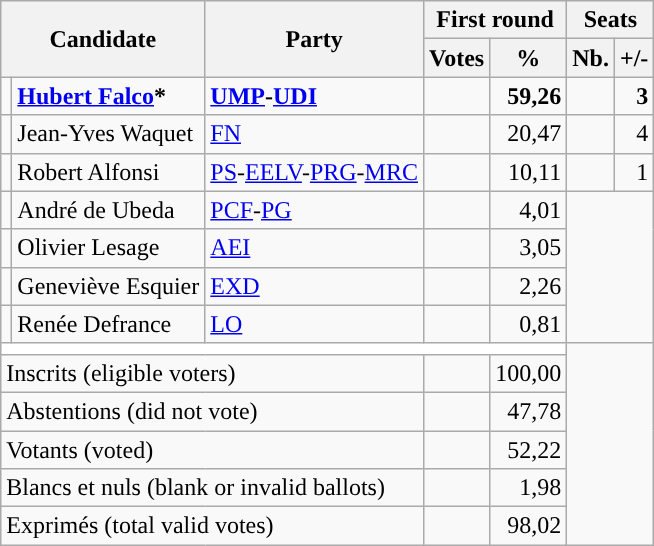<table class="wikitable centre">
<tr>
<th scope="col" rowspan=2 colspan=2>Candidate</th>
<th scope="col" rowspan=2 colspan=1>Party</th>
<th scope="col" colspan=2>First round</th>
<th scope="col" colspan=2>Seats</th>
</tr>
<tr>
<th scope="col">Votes</th>
<th scope="col">%</th>
<th scope="col">Nb.</th>
<th scope="col">+/-</th>
</tr>
<tr>
<td style="color:inherit;background:"></td>
<td><strong><a href='#'>Hubert Falco</a>*</strong></td>
<td><strong><a href='#'>UMP</a>-<a href='#'>UDI</a></strong></td>
<td style="text-align: right"><strong></strong></td>
<td style="text-align: right"><strong>59,26</strong></td>
<td style="text-align: right"><strong></strong></td>
<td style="text-align: right"><strong> 3</strong></td>
</tr>
<tr>
<td style="color:inherit;background:"></td>
<td>Jean-Yves Waquet</td>
<td><a href='#'>FN</a></td>
<td style="text-align: right"></td>
<td style="text-align: right">20,47</td>
<td style="text-align: right"></td>
<td style="text-align: right"> 4</td>
</tr>
<tr>
<td style="color:inherit;background:"></td>
<td>Robert Alfonsi</td>
<td><a href='#'>PS</a>-<a href='#'>EELV</a>-<a href='#'>PRG</a>-<a href='#'>MRC</a></td>
<td style="text-align: right"></td>
<td style="text-align: right">10,11</td>
<td style="text-align: right"></td>
<td style="text-align: right"> 1</td>
</tr>
<tr>
<td style="color:inherit;background:"></td>
<td>André de Ubeda</td>
<td><a href='#'>PCF</a>-<a href='#'>PG</a></td>
<td style="text-align: right"></td>
<td style="text-align: right">4,01</td>
<td colspan=7 rowspan=4></td>
</tr>
<tr>
<td style="color:inherit;background:"></td>
<td>Olivier Lesage</td>
<td><a href='#'>AEI</a></td>
<td style="text-align: right"></td>
<td style="text-align: right">3,05</td>
</tr>
<tr>
<td style="color:inherit;background:"></td>
<td>Geneviève Esquier</td>
<td><a href='#'>EXD</a></td>
<td style="text-align: right"></td>
<td style="text-align: right">2,26</td>
</tr>
<tr>
<td style="color:inherit;background:"></td>
<td>Renée Defrance</td>
<td><a href='#'>LO</a></td>
<td style="text-align: right"></td>
<td style="text-align: right">0,81</td>
</tr>
<tr bgcolor=white>
<td colspan=5></td>
</tr>
<tr>
<td colspan=3>Inscrits (eligible voters)</td>
<td style="text-align: right"></td>
<td style="text-align: right">100,00</td>
</tr>
<tr>
<td colspan=3>Abstentions (did not vote)</td>
<td style="text-align: right"></td>
<td style="text-align: right">47,78</td>
</tr>
<tr>
<td colspan=3>Votants (voted)</td>
<td style="text-align: right"></td>
<td style="text-align: right">52,22</td>
</tr>
<tr>
<td colspan=3>Blancs et nuls (blank or invalid ballots)</td>
<td style="text-align: right"></td>
<td style="text-align: right">1,98</td>
</tr>
<tr>
<td colspan=3>Exprimés (total valid votes)</td>
<td style="text-align: right"></td>
<td style="text-align: right">98,02</td>
</tr>
</table>
